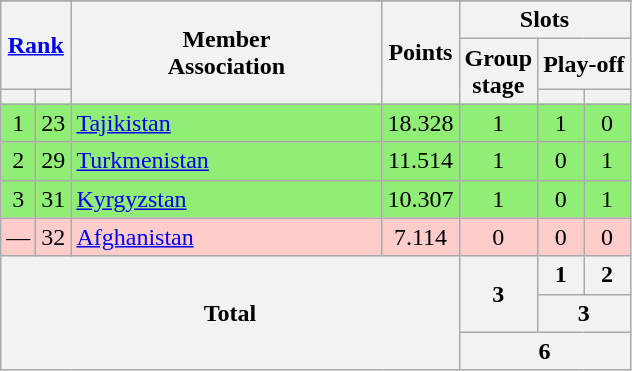<table class="wikitable" style="text-align:center">
<tr>
</tr>
<tr>
<th colspan=2 rowspan=2><a href='#'>Rank</a></th>
<th rowspan=3 width=200>Member<br>Association</th>
<th rowspan=3>Points</th>
<th colspan=3>Slots</th>
</tr>
<tr>
<th rowspan=2>Group<br>stage</th>
<th colspan=2>Play-off</th>
</tr>
<tr>
<th></th>
<th></th>
<th></th>
<th></th>
</tr>
<tr bgcolor=#90ee77>
<td>1</td>
<td>23</td>
<td align=left> <a href='#'>Tajikistan</a></td>
<td>18.328</td>
<td>1</td>
<td>1</td>
<td>0</td>
</tr>
<tr bgcolor=#90ee77>
<td>2</td>
<td>29</td>
<td align=left> <a href='#'>Turkmenistan</a></td>
<td>11.514</td>
<td>1</td>
<td>0</td>
<td>1</td>
</tr>
<tr bgcolor=#90ee77>
<td>3</td>
<td>31</td>
<td align=left> <a href='#'>Kyrgyzstan</a></td>
<td>10.307</td>
<td>1</td>
<td>0</td>
<td>1</td>
</tr>
<tr bgcolor=#ffcccc>
<td>—</td>
<td>32</td>
<td align=left> <a href='#'>Afghanistan</a></td>
<td>7.114</td>
<td>0</td>
<td>0</td>
<td>0</td>
</tr>
<tr>
<th colspan=4 rowspan=3>Total</th>
<th rowspan=2>3</th>
<th>1</th>
<th>2</th>
</tr>
<tr>
<th colspan=2>3</th>
</tr>
<tr>
<th colspan=3>6</th>
</tr>
</table>
